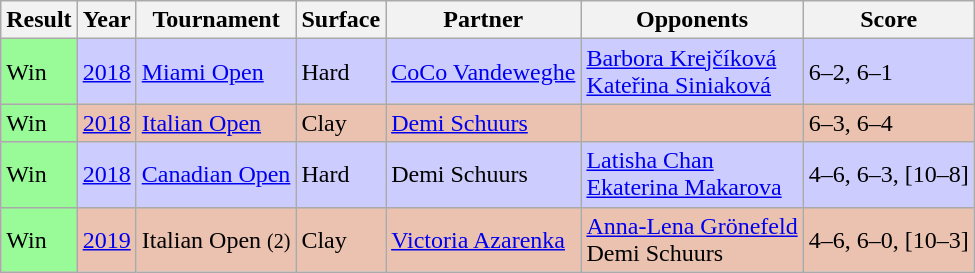<table class="sortable wikitable">
<tr>
<th>Result</th>
<th>Year</th>
<th>Tournament</th>
<th>Surface</th>
<th>Partner</th>
<th>Opponents</th>
<th class="unsortable">Score</th>
</tr>
<tr bgcolor=CCCCFF>
<td bgcolor=98FB98>Win</td>
<td><a href='#'>2018</a></td>
<td><a href='#'>Miami Open</a></td>
<td>Hard</td>
<td> <a href='#'>CoCo Vandeweghe</a></td>
<td> <a href='#'>Barbora Krejčíková</a> <br>  <a href='#'>Kateřina Siniaková</a></td>
<td>6–2, 6–1</td>
</tr>
<tr style="background:#ebc2af;">
<td bgcolor=98FB98>Win</td>
<td><a href='#'>2018</a></td>
<td><a href='#'>Italian Open</a></td>
<td>Clay</td>
<td> <a href='#'>Demi Schuurs</a></td>
<td></td>
<td>6–3, 6–4</td>
</tr>
<tr bgcolor=CCCCFF>
<td bgcolor=98FB98>Win</td>
<td><a href='#'>2018</a></td>
<td><a href='#'>Canadian Open</a></td>
<td>Hard</td>
<td> Demi Schuurs</td>
<td> <a href='#'>Latisha Chan</a> <br>  <a href='#'>Ekaterina Makarova</a></td>
<td>4–6, 6–3, [10–8]</td>
</tr>
<tr style="background:#ebc2af;">
<td bgcolor=98FB98>Win</td>
<td><a href='#'>2019</a></td>
<td>Italian Open <small>(2)</small></td>
<td>Clay</td>
<td> <a href='#'>Victoria Azarenka</a></td>
<td> <a href='#'>Anna-Lena Grönefeld</a><br> Demi Schuurs</td>
<td>4–6, 6–0, [10–3]</td>
</tr>
</table>
